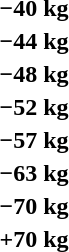<table>
<tr>
<th rowspan=2>−40 kg</th>
<td rowspan=2></td>
<td rowspan=2></td>
<td></td>
</tr>
<tr>
<td></td>
</tr>
<tr>
<th rowspan=2>−44 kg</th>
<td rowspan=2></td>
<td rowspan=2></td>
<td></td>
</tr>
<tr>
<td></td>
</tr>
<tr>
<th rowspan=2>−48 kg</th>
<td rowspan=2></td>
<td rowspan=2></td>
<td></td>
</tr>
<tr>
<td></td>
</tr>
<tr>
<th rowspan=2>−52 kg</th>
<td rowspan=2></td>
<td rowspan=2></td>
<td></td>
</tr>
<tr>
<td></td>
</tr>
<tr>
<th rowspan=2>−57 kg</th>
<td rowspan=2></td>
<td rowspan=2></td>
<td></td>
</tr>
<tr>
<td></td>
</tr>
<tr>
<th rowspan=2>−63 kg</th>
<td rowspan=2></td>
<td rowspan=2></td>
<td></td>
</tr>
<tr>
<td></td>
</tr>
<tr>
<th rowspan=2>−70 kg</th>
<td rowspan=2></td>
<td rowspan=2></td>
<td></td>
</tr>
<tr>
<td></td>
</tr>
<tr>
<th rowspan=2>+70 kg</th>
<td rowspan=2></td>
<td rowspan=2></td>
<td></td>
</tr>
<tr>
<td></td>
</tr>
</table>
